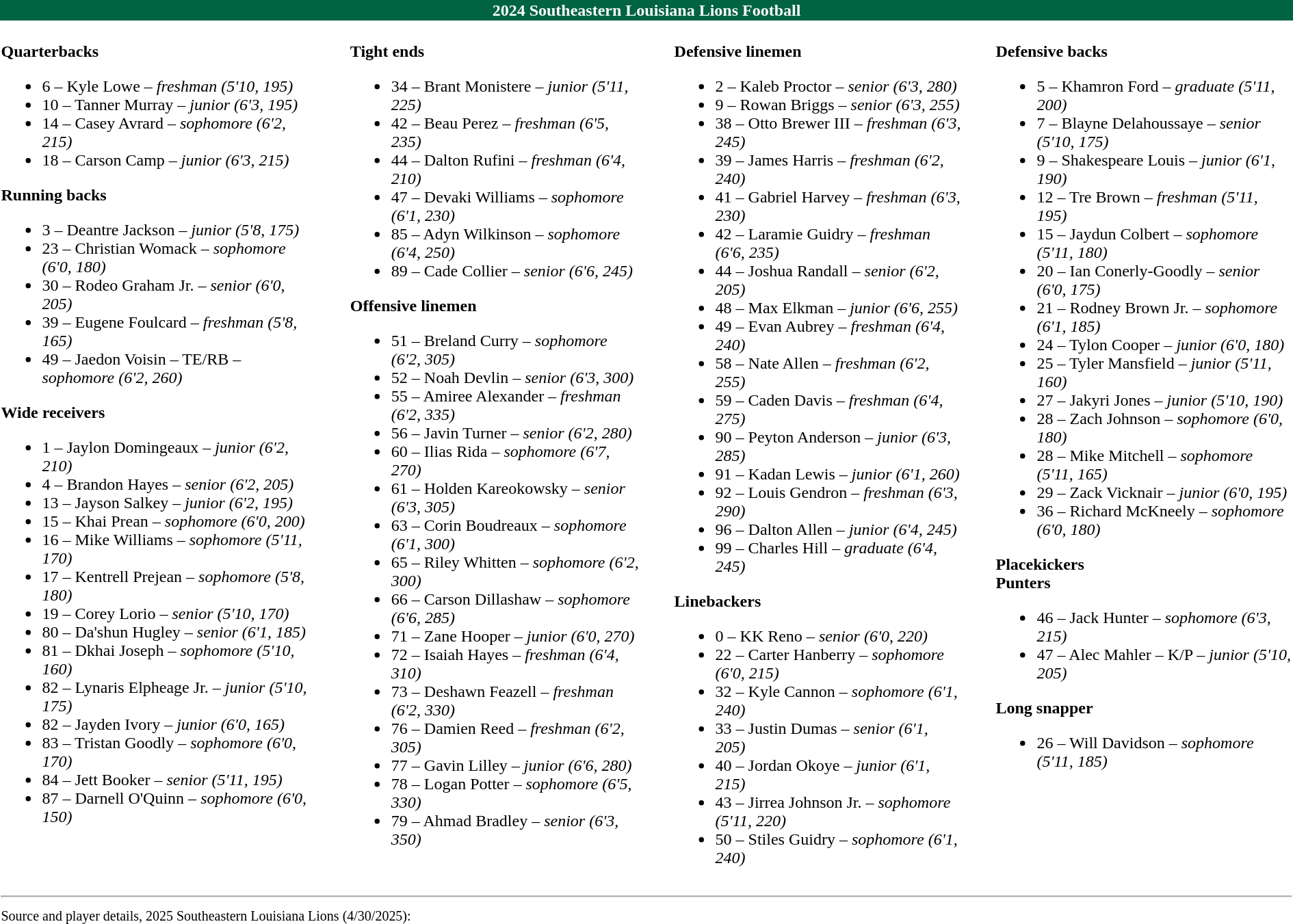<table class="toccolours" style="text-align: left;">
<tr>
<td colspan=11 style="color:#FFFFFF;background:#006341; text-align: center"><strong>2024 Southeastern Louisiana Lions Football</strong></td>
</tr>
<tr>
<td valign="top"><br><strong>Quarterbacks</strong><ul><li>6 – Kyle Lowe – <em>freshman (5'10, 195)</em></li><li>10 – Tanner Murray – <em>junior (6'3, 195)</em></li><li>14 – Casey Avrard – <em> sophomore (6'2, 215)</em></li><li>18 – Carson Camp – <em>junior (6'3, 215)</em></li></ul><strong>Running backs</strong><ul><li>3 – Deantre Jackson – <em>junior (5'8, 175)</em></li><li>23 – Christian Womack – <em> sophomore (6'0, 180)</em></li><li>30 – Rodeo Graham Jr. – <em>senior (6'0, 205)</em></li><li>39 – Eugene Foulcard – <em> freshman (5'8, 165)</em></li><li>49 – Jaedon Voisin – TE/RB – <em>sophomore (6'2, 260)</em></li></ul><strong>Wide receivers</strong><ul><li>1 – Jaylon Domingeaux – <em>junior (6'2, 210)</em></li><li>4 – Brandon Hayes – <em>senior (6'2, 205)</em></li><li>13 – Jayson Salkey – <em>junior (6'2, 195)</em></li><li>15 – Khai Prean – <em>sophomore (6'0, 200)</em></li><li>16 – Mike Williams – <em> sophomore (5'11, 170)</em></li><li>17 – Kentrell Prejean – <em>sophomore (5'8, 180)</em></li><li>19 – Corey Lorio – <em> senior (5'10, 170)</em></li><li>80 – Da'shun Hugley – <em> senior (6'1, 185)</em></li><li>81 – Dkhai Joseph – <em>sophomore (5'10, 160)</em></li><li>82 – Lynaris Elpheage Jr. – <em>junior (5'10, 175)</em></li><li>82 – Jayden Ivory – <em>junior (6'0, 165)</em></li><li>83 – Tristan Goodly – <em> sophomore (6'0, 170)</em></li><li>84 – Jett Booker – <em> senior (5'11, 195)</em></li><li>87 – Darnell O'Quinn – <em>sophomore (6'0, 150)</em></li></ul></td>
<td width="25"> </td>
<td valign="top"><br><strong>Tight ends</strong><ul><li>34 – Brant Monistere – <em>junior (5'11, 225)</em></li><li>42 – Beau Perez – <em> freshman (6'5, 235)</em></li><li>44 – Dalton Rufini – <em> freshman (6'4, 210)</em></li><li>47 – Devaki Williams – <em> sophomore (6'1, 230)</em></li><li>85 – Adyn Wilkinson – <em>sophomore (6'4, 250)</em></li><li>89 – Cade Collier – <em> senior (6'6, 245)</em></li></ul><strong>Offensive linemen</strong><ul><li>51 – Breland Curry – <em> sophomore (6'2, 305)</em></li><li>52 – Noah Devlin – <em> senior (6'3, 300)</em></li><li>55 – Amiree Alexander – <em> freshman (6'2, 335)</em></li><li>56 – Javin Turner – <em> senior (6'2, 280)</em></li><li>60 – Ilias Rida – <em> sophomore (6'7, 270)</em></li><li>61 – Holden Kareokowsky – <em> senior (6'3, 305)</em></li><li>63 – Corin Boudreaux – <em> sophomore (6'1, 300)</em></li><li>65 – Riley Whitten – <em> sophomore (6'2, 300)</em></li><li>66 – Carson Dillashaw – <em> sophomore (6'6, 285)</em></li><li>71 – Zane Hooper – <em>junior (6'0, 270)</em></li><li>72 – Isaiah Hayes – <em> freshman (6'4, 310)</em></li><li>73 – Deshawn Feazell – <em>freshman (6'2, 330)</em></li><li>76 – Damien Reed – <em> freshman (6'2, 305)</em></li><li>77 – Gavin Lilley – <em>junior (6'6, 280)</em></li><li>78 – Logan Potter – <em> sophomore (6'5, 330)</em></li><li>79 – Ahmad Bradley – <em>senior (6'3, 350)</em></li></ul></td>
<td width="25"> </td>
<td valign="top"><br><strong>Defensive linemen</strong><ul><li>2 – Kaleb Proctor – <em>senior (6'3, 280)</em></li><li>9 – Rowan Briggs – <em>senior (6'3, 255)</em></li><li>38 – Otto Brewer III – <em> freshman (6'3, 245)</em></li><li>39 – James Harris – <em> freshman (6'2, 240)</em></li><li>41 – Gabriel Harvey – <em>freshman (6'3, 230)</em></li><li>42 – Laramie Guidry – <em>freshman (6'6, 235)</em></li><li>44 – Joshua Randall – <em> senior (6'2, 205)</em></li><li>48 – Max Elkman – <em>junior (6'6, 255)</em></li><li>49 – Evan Aubrey – <em> freshman (6'4, 240)</em></li><li>58 – Nate Allen – <em>freshman (6'2, 255)</em></li><li>59 – Caden Davis – <em>freshman (6'4, 275)</em></li><li>90 – Peyton Anderson – <em>junior (6'3, 285)</em></li><li>91 – Kadan Lewis – <em> junior (6'1, 260)</em></li><li>92 – Louis Gendron – <em> freshman (6'3, 290)</em></li><li>96 – Dalton Allen – <em> junior (6'4, 245)</em></li><li>99 – Charles Hill – <em>graduate (6'4, 245)</em></li></ul><strong>Linebackers</strong><ul><li>0 – KK Reno – <em>senior (6'0, 220)</em></li><li>22 – Carter Hanberry – <em>sophomore (6'0, 215)</em></li><li>32 – Kyle Cannon – <em>sophomore (6'1, 240)</em></li><li>33 – Justin Dumas – <em> senior (6'1, 205)</em></li><li>40 – Jordan Okoye – <em>junior (6'1, 215)</em></li><li>43 – Jirrea Johnson Jr. – <em> sophomore (5'11, 220)</em></li><li>50 – Stiles Guidry – <em>sophomore (6'1, 240)</em></li></ul></td>
<td width="25"> </td>
<td valign="top"><br><strong>Defensive backs</strong><ul><li>5 – Khamron Ford – <em>graduate (5'11, 200)</em></li><li>7 – Blayne Delahoussaye – <em> senior (5'10, 175)</em></li><li>9 – Shakespeare Louis – <em> junior (6'1, 190)</em></li><li>12 – Tre Brown – <em> freshman (5'11, 195)</em></li><li>15 – Jaydun Colbert – <em> sophomore (5'11, 180)</em></li><li>20 – Ian Conerly-Goodly – <em>senior (6'0, 175)</em></li><li>21 – Rodney Brown Jr. – <em> sophomore (6'1, 185)</em></li><li>24 – Tylon Cooper – <em>junior (6'0, 180)</em></li><li>25 – Tyler Mansfield – <em> junior (5'11, 160)</em></li><li>27 – Jakyri Jones – <em>junior (5'10, 190)</em></li><li>28 – Zach Johnson – <em>sophomore (6'0, 180)</em></li><li>28 – Mike Mitchell – <em> sophomore (5'11, 165)</em></li><li>29 – Zack Vicknair – <em> junior (6'0, 195)</em></li><li>36 – Richard McKneely – <em> sophomore (6'0, 180)</em></li></ul><strong>Placekickers</strong><br><strong>Punters</strong><ul><li>46 – Jack Hunter – <em> sophomore (6'3, 215)</em></li><li>47 – Alec Mahler – K/P – <em> junior (5'10, 205)</em></li></ul><strong>Long snapper</strong><ul><li>26 – Will Davidson – <em>sophomore (5'11, 185)</em></li></ul></td>
</tr>
<tr>
<td colspan="7"><hr><small>Source and player details, 2025 Southeastern Louisiana Lions (4/30/2025):</small></td>
</tr>
</table>
